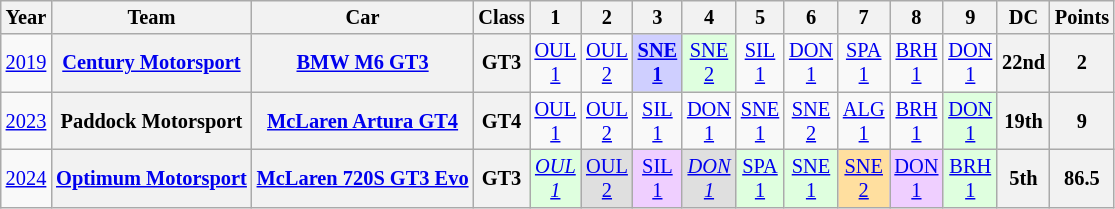<table class="wikitable" style="text-align:center; font-size:85%">
<tr>
<th>Year</th>
<th>Team</th>
<th>Car</th>
<th>Class</th>
<th>1</th>
<th>2</th>
<th>3</th>
<th>4</th>
<th>5</th>
<th>6</th>
<th>7</th>
<th>8</th>
<th>9</th>
<th>DC</th>
<th>Points</th>
</tr>
<tr>
<td><a href='#'>2019</a></td>
<th nowrap><a href='#'>Century Motorsport</a></th>
<th nowrap><a href='#'>BMW M6 GT3</a></th>
<th>GT3</th>
<td><a href='#'>OUL<br>1</a></td>
<td><a href='#'>OUL<br>2</a></td>
<td style="background:#CFCFFF;"><strong><a href='#'>SNE<br>1</a></strong><br></td>
<td style="background:#DFFFDF;"><a href='#'>SNE<br>2</a><br></td>
<td><a href='#'>SIL<br>1</a></td>
<td><a href='#'>DON<br>1</a></td>
<td><a href='#'>SPA<br>1</a></td>
<td><a href='#'>BRH<br>1</a></td>
<td><a href='#'>DON<br>1</a></td>
<th>22nd</th>
<th>2</th>
</tr>
<tr>
<td><a href='#'>2023</a></td>
<th nowrap>Paddock Motorsport</th>
<th nowrap><a href='#'>McLaren Artura GT4</a></th>
<th>GT4</th>
<td><a href='#'>OUL<br>1</a></td>
<td><a href='#'>OUL<br>2</a></td>
<td><a href='#'>SIL<br>1</a></td>
<td><a href='#'>DON<br>1</a></td>
<td><a href='#'>SNE<br>1</a></td>
<td><a href='#'>SNE<br>2</a></td>
<td><a href='#'>ALG<br>1</a></td>
<td><a href='#'>BRH<br>1</a></td>
<td style="background:#DFFFDF;"><a href='#'>DON<br>1</a><br></td>
<th>19th</th>
<th>9</th>
</tr>
<tr>
<td><a href='#'>2024</a></td>
<th nowrap><a href='#'>Optimum Motorsport</a></th>
<th nowrap><a href='#'>McLaren 720S GT3 Evo</a></th>
<th>GT3</th>
<td style="background:#DFFFDF;"><em><a href='#'>OUL<br>1</a></em><br></td>
<td style="background:#DFDFDF;"><a href='#'>OUL<br>2</a><br></td>
<td style="background:#EFCFFF;"><a href='#'>SIL<br>1</a><br></td>
<td style="background:#DFDFDF;"><em><a href='#'>DON<br>1</a></em><br></td>
<td style="background:#DFFFDF;"><a href='#'>SPA<br>1</a><br></td>
<td style="background:#DFFFDF;"><a href='#'>SNE<br>1</a><br></td>
<td style="background:#FFDF9F;"><a href='#'>SNE<br>2</a><br></td>
<td style="background:#EFCFFF;"><a href='#'>DON<br>1</a><br></td>
<td style="background:#DFFFDF;"><a href='#'>BRH<br>1</a><br></td>
<th>5th</th>
<th>86.5</th>
</tr>
</table>
